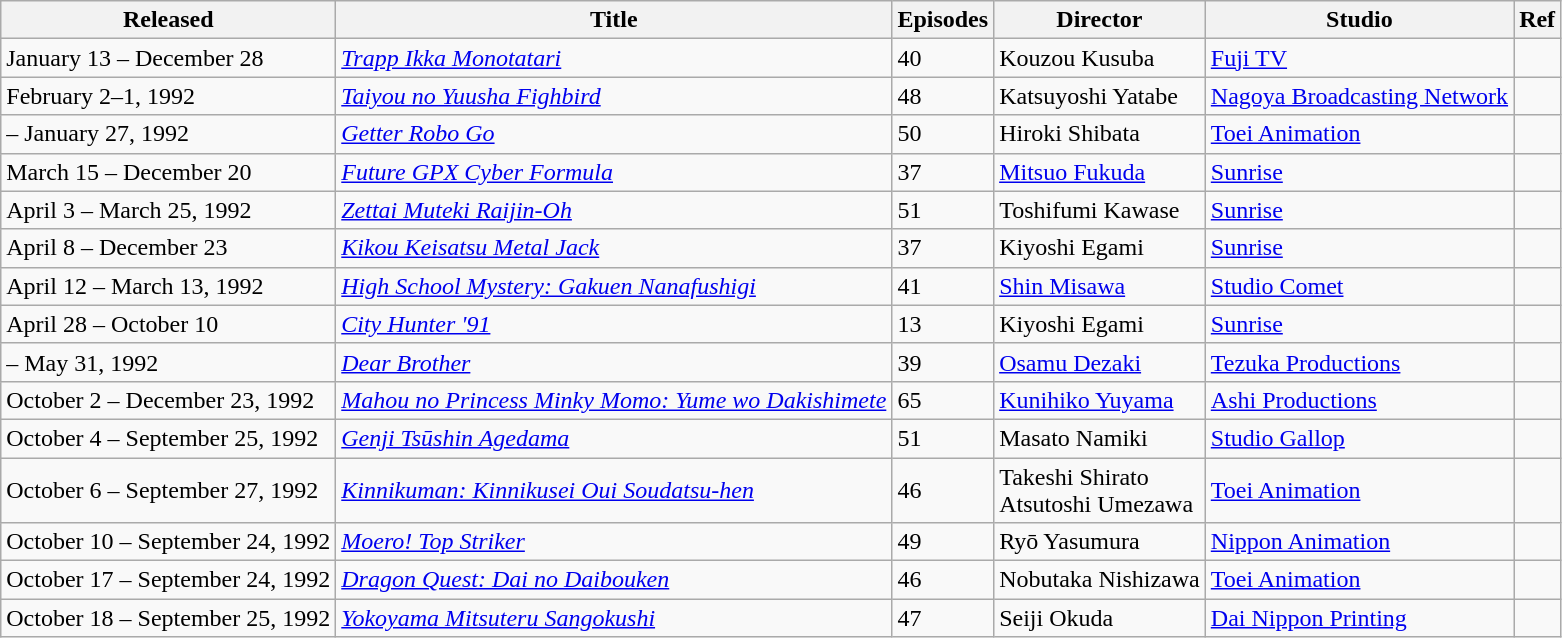<table class="wikitable sortable" border="1">
<tr>
<th>Released</th>
<th>Title</th>
<th>Episodes</th>
<th>Director</th>
<th>Studio</th>
<th>Ref</th>
</tr>
<tr>
<td>January 13 – December 28</td>
<td><em><a href='#'>Trapp Ikka Monotatari</a></em></td>
<td>40</td>
<td>Kouzou Kusuba</td>
<td><a href='#'>Fuji TV</a></td>
<td></td>
</tr>
<tr>
<td>February 2–1, 1992</td>
<td><em><a href='#'>Taiyou no Yuusha Fighbird</a></em></td>
<td>48</td>
<td>Katsuyoshi Yatabe</td>
<td><a href='#'>Nagoya Broadcasting Network</a></td>
<td></td>
</tr>
<tr>
<td>  – January 27, 1992</td>
<td><em><a href='#'>Getter Robo Go</a></em></td>
<td>50</td>
<td>Hiroki Shibata</td>
<td><a href='#'>Toei Animation</a></td>
<td></td>
</tr>
<tr>
<td>March 15 – December 20</td>
<td><em><a href='#'>Future GPX Cyber Formula</a></em></td>
<td>37</td>
<td><a href='#'>Mitsuo Fukuda</a></td>
<td><a href='#'>Sunrise</a></td>
<td></td>
</tr>
<tr>
<td>April 3 – March 25, 1992</td>
<td><em><a href='#'>Zettai Muteki Raijin-Oh</a></em></td>
<td>51</td>
<td>Toshifumi Kawase</td>
<td><a href='#'>Sunrise</a></td>
<td></td>
</tr>
<tr>
<td>April 8 – December 23</td>
<td><em><a href='#'>Kikou Keisatsu Metal Jack</a></em></td>
<td>37</td>
<td>Kiyoshi Egami</td>
<td><a href='#'>Sunrise</a></td>
<td></td>
</tr>
<tr>
<td>April 12 – March 13, 1992</td>
<td><em><a href='#'>High School Mystery: Gakuen Nanafushigi</a></em></td>
<td>41</td>
<td><a href='#'>Shin Misawa</a></td>
<td><a href='#'>Studio Comet</a></td>
<td></td>
</tr>
<tr>
<td>April 28 – October 10</td>
<td><em><a href='#'>City Hunter '91</a></em></td>
<td>13</td>
<td>Kiyoshi Egami</td>
<td><a href='#'>Sunrise</a></td>
<td></td>
</tr>
<tr>
<td> – May 31, 1992</td>
<td><em><a href='#'>Dear Brother</a></em></td>
<td>39</td>
<td><a href='#'>Osamu Dezaki</a></td>
<td><a href='#'>Tezuka Productions</a></td>
<td></td>
</tr>
<tr>
<td>October 2 – December 23, 1992</td>
<td><em><a href='#'>Mahou no Princess Minky Momo: Yume wo Dakishimete</a></em></td>
<td>65</td>
<td><a href='#'>Kunihiko Yuyama</a></td>
<td><a href='#'>Ashi Productions</a></td>
<td></td>
</tr>
<tr>
<td>October 4 – September 25, 1992</td>
<td><em><a href='#'>Genji Tsūshin Agedama</a></em></td>
<td>51</td>
<td>Masato Namiki</td>
<td><a href='#'>Studio Gallop</a></td>
<td></td>
</tr>
<tr>
<td>October 6 – September 27, 1992</td>
<td><em><a href='#'>Kinnikuman: Kinnikusei Oui Soudatsu-hen</a></em></td>
<td>46</td>
<td>Takeshi Shirato<br>Atsutoshi Umezawa</td>
<td><a href='#'>Toei Animation</a></td>
<td></td>
</tr>
<tr>
<td>October 10 – September 24, 1992</td>
<td><em><a href='#'>Moero! Top Striker</a></em></td>
<td>49</td>
<td>Ryō Yasumura</td>
<td><a href='#'>Nippon Animation</a></td>
<td></td>
</tr>
<tr>
<td>October 17 – September 24, 1992</td>
<td><em><a href='#'>Dragon Quest: Dai no Daibouken</a></em></td>
<td>46</td>
<td>Nobutaka Nishizawa</td>
<td><a href='#'>Toei Animation</a></td>
<td></td>
</tr>
<tr>
<td>October 18 – September 25, 1992</td>
<td><em><a href='#'>Yokoyama Mitsuteru Sangokushi</a></em></td>
<td>47</td>
<td>Seiji Okuda</td>
<td><a href='#'>Dai Nippon Printing</a></td>
<td></td>
</tr>
</table>
